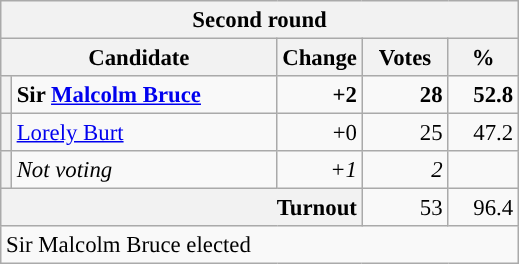<table class=wikitable style="font-size:95%;">
<tr>
<th colspan="5">Second round</th>
</tr>
<tr>
<th colspan="2" style="width: 170px">Candidate</th>
<th style="width: 40px">Change</th>
<th style="width: 50px">Votes</th>
<th style="width: 40px">%</th>
</tr>
<tr>
<th style="background-color: "></th>
<td style="width: 170px"><strong>Sir <a href='#'>Malcolm Bruce</a></strong></td>
<td align="right"><strong>+2</strong></td>
<td align="right"><strong>28</strong></td>
<td align="right"><strong>52.8</strong></td>
</tr>
<tr>
<th style="background-color: "></th>
<td style="width: 170px"><a href='#'>Lorely Burt</a></td>
<td align="right">+0</td>
<td align="right">25</td>
<td align="right">47.2</td>
</tr>
<tr>
<th style="background-color: "></th>
<td style="width: 170px"><em>Not voting</em></td>
<td align="right"><em>+1</em></td>
<td align="right"><em>2</em></td>
<td></td>
</tr>
<tr>
<th colspan="3" style="text-align:right">Turnout</th>
<td align="right">53</td>
<td align="right">96.4</td>
</tr>
<tr>
<td colspan="5">Sir Malcolm Bruce elected</td>
</tr>
</table>
